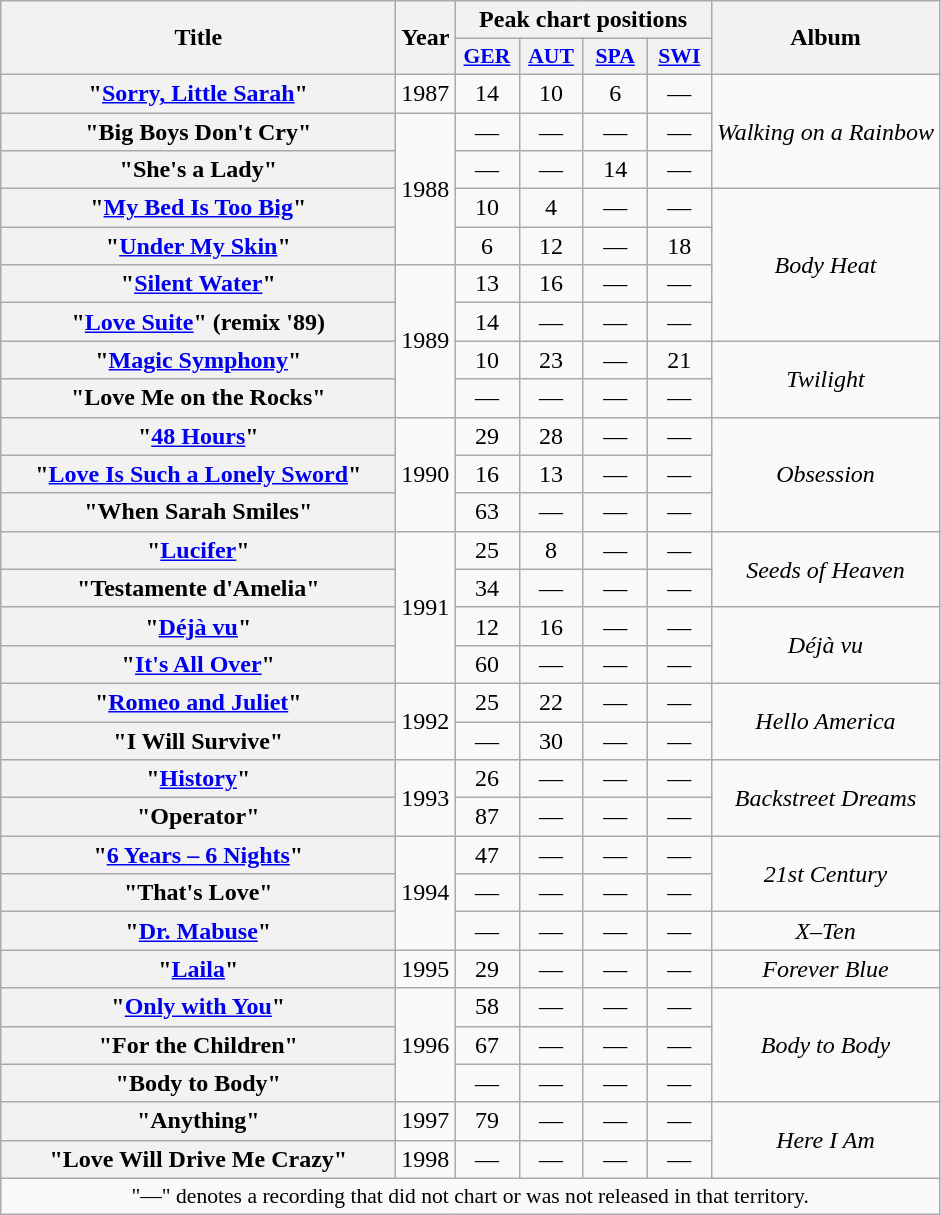<table class="wikitable plainrowheaders" style="text-align:center;">
<tr>
<th scope="col" rowspan="2" style="width:16em;">Title</th>
<th scope="col" rowspan="2">Year</th>
<th scope="col" colspan="4">Peak chart positions</th>
<th scope="col" rowspan="2">Album</th>
</tr>
<tr>
<th scope="col" style="width:2.5em;font-size:90%;"><a href='#'>GER</a><br></th>
<th scope="col" style="width:2.5em;font-size:90%;"><a href='#'>AUT</a><br></th>
<th scope="col" style="width:2.5em;font-size:90%;"><a href='#'>SPA</a><br></th>
<th scope="col" style="width:2.5em;font-size:90%;"><a href='#'>SWI</a><br></th>
</tr>
<tr>
<th scope="row">"<a href='#'>Sorry, Little Sarah</a>"</th>
<td>1987</td>
<td>14</td>
<td>10</td>
<td>6</td>
<td>—</td>
<td rowspan="3"><em>Walking on a Rainbow</em></td>
</tr>
<tr>
<th scope="row">"Big Boys Don't Cry" </th>
<td rowspan="4">1988</td>
<td>—</td>
<td>—</td>
<td>—</td>
<td>—</td>
</tr>
<tr>
<th scope="row">"She's a Lady" </th>
<td>—</td>
<td>—</td>
<td>14</td>
<td>—</td>
</tr>
<tr>
<th scope="row">"<a href='#'>My Bed Is Too Big</a>"</th>
<td>10</td>
<td>4</td>
<td>—</td>
<td>—</td>
<td rowspan="4"><em>Body Heat</em></td>
</tr>
<tr>
<th scope="row">"<a href='#'>Under My Skin</a>"</th>
<td>6</td>
<td>12</td>
<td>—</td>
<td>18</td>
</tr>
<tr>
<th scope="row">"<a href='#'>Silent Water</a>"</th>
<td rowspan="4">1989</td>
<td>13</td>
<td>16</td>
<td>—</td>
<td>—</td>
</tr>
<tr>
<th scope="row">"<a href='#'>Love Suite</a>" (remix '89)</th>
<td>14</td>
<td>—</td>
<td>—</td>
<td>—</td>
</tr>
<tr>
<th scope="row">"<a href='#'>Magic Symphony</a>"</th>
<td>10</td>
<td>23</td>
<td>—</td>
<td>21</td>
<td rowspan="2"><em>Twilight</em></td>
</tr>
<tr>
<th scope="row">"Love Me on the Rocks"</th>
<td>—</td>
<td>—</td>
<td>—</td>
<td>—</td>
</tr>
<tr>
<th scope="row">"<a href='#'>48 Hours</a>"</th>
<td rowspan="3">1990</td>
<td>29</td>
<td>28</td>
<td>—</td>
<td>—</td>
<td rowspan="3"><em>Obsession</em></td>
</tr>
<tr>
<th scope="row">"<a href='#'>Love Is Such a Lonely Sword</a>"</th>
<td>16</td>
<td>13</td>
<td>—</td>
<td>—</td>
</tr>
<tr>
<th scope="row">"When Sarah Smiles"</th>
<td>63</td>
<td>—</td>
<td>—</td>
<td>—</td>
</tr>
<tr>
<th scope="row">"<a href='#'>Lucifer</a>"</th>
<td rowspan="4">1991</td>
<td>25</td>
<td>8</td>
<td>—</td>
<td>—</td>
<td rowspan="2"><em>Seeds of Heaven</em></td>
</tr>
<tr>
<th scope="row">"Testamente d'Amelia"</th>
<td>34</td>
<td>—</td>
<td>—</td>
<td>—</td>
</tr>
<tr>
<th scope="row">"<a href='#'>Déjà vu</a>"</th>
<td>12</td>
<td>16</td>
<td>—</td>
<td>—</td>
<td rowspan="2"><em>Déjà vu</em></td>
</tr>
<tr>
<th scope="row">"<a href='#'>It's All Over</a>"<br></th>
<td>60</td>
<td>—</td>
<td>—</td>
<td>—</td>
</tr>
<tr>
<th scope="row">"<a href='#'>Romeo and Juliet</a>"</th>
<td rowspan="2">1992</td>
<td>25</td>
<td>22</td>
<td>—</td>
<td>—</td>
<td rowspan="2"><em>Hello America</em></td>
</tr>
<tr>
<th scope="row">"I Will Survive"</th>
<td>—</td>
<td>30</td>
<td>—</td>
<td>—</td>
</tr>
<tr>
<th scope="row">"<a href='#'>History</a>"</th>
<td rowspan="2">1993</td>
<td>26</td>
<td>—</td>
<td>—</td>
<td>—</td>
<td rowspan="2"><em>Backstreet Dreams</em></td>
</tr>
<tr>
<th scope="row">"Operator"</th>
<td>87</td>
<td>—</td>
<td>—</td>
<td>—</td>
</tr>
<tr>
<th scope="row">"<a href='#'>6 Years – 6 Nights</a>"</th>
<td rowspan="3">1994</td>
<td>47</td>
<td>—</td>
<td>—</td>
<td>—</td>
<td rowspan="2"><em>21st Century</em></td>
</tr>
<tr>
<th scope="row">"That's Love"</th>
<td>—</td>
<td>—</td>
<td>—</td>
<td>—</td>
</tr>
<tr>
<th scope="row">"<a href='#'>Dr. Mabuse</a>"</th>
<td>—</td>
<td>—</td>
<td>—</td>
<td>—</td>
<td><em>X–Ten</em></td>
</tr>
<tr>
<th scope="row">"<a href='#'>Laila</a>"</th>
<td>1995</td>
<td>29</td>
<td>—</td>
<td>—</td>
<td>—</td>
<td><em>Forever Blue</em></td>
</tr>
<tr>
<th scope="row">"<a href='#'>Only with You</a>"</th>
<td rowspan="3">1996</td>
<td>58</td>
<td>—</td>
<td>—</td>
<td>—</td>
<td rowspan="3"><em>Body to Body</em></td>
</tr>
<tr>
<th scope="row">"For the Children"</th>
<td>67</td>
<td>—</td>
<td>—</td>
<td>—</td>
</tr>
<tr>
<th scope="row">"Body to Body"</th>
<td>—</td>
<td>—</td>
<td>—</td>
<td>—</td>
</tr>
<tr>
<th scope="row">"Anything"</th>
<td>1997</td>
<td>79</td>
<td>—</td>
<td>—</td>
<td>—</td>
<td rowspan="2"><em>Here I Am</em></td>
</tr>
<tr>
<th scope="row">"Love Will Drive Me Crazy"</th>
<td>1998</td>
<td>—</td>
<td>—</td>
<td>—</td>
<td>—</td>
</tr>
<tr>
<td colspan="7" style="font-size:90%">"—" denotes a recording that did not chart or was not released in that territory.</td>
</tr>
</table>
